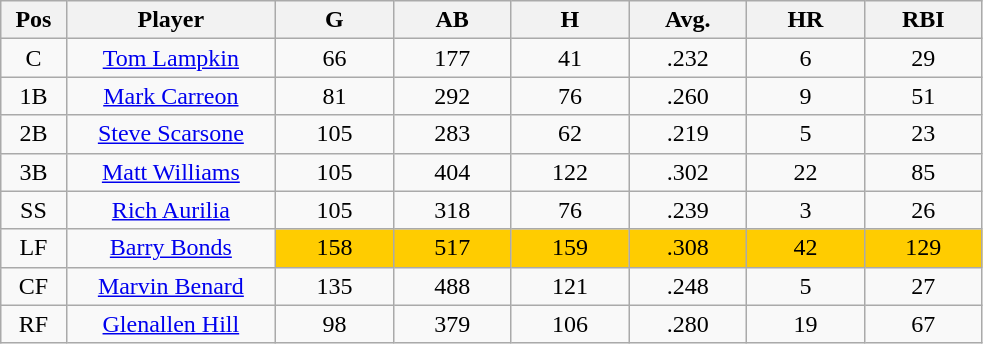<table class="wikitable sortable">
<tr>
<th bgcolor="#DDDDFF" width="5%">Pos</th>
<th bgcolor="#DDDDFF" width="16%">Player</th>
<th bgcolor="#DDDDFF" width="9%">G</th>
<th bgcolor="#DDDDFF" width="9%">AB</th>
<th bgcolor="#DDDDFF" width="9%">H</th>
<th bgcolor="#DDDDFF" width="9%">Avg.</th>
<th bgcolor="#DDDDFF" width="9%">HR</th>
<th bgcolor="#DDDDFF" width="9%">RBI</th>
</tr>
<tr align="center">
<td>C</td>
<td><a href='#'>Tom Lampkin</a></td>
<td>66</td>
<td>177</td>
<td>41</td>
<td>.232</td>
<td>6</td>
<td>29</td>
</tr>
<tr align="center">
<td>1B</td>
<td><a href='#'>Mark Carreon</a></td>
<td>81</td>
<td>292</td>
<td>76</td>
<td>.260</td>
<td>9</td>
<td>51</td>
</tr>
<tr align="center">
<td>2B</td>
<td><a href='#'>Steve Scarsone</a></td>
<td>105</td>
<td>283</td>
<td>62</td>
<td>.219</td>
<td>5</td>
<td>23</td>
</tr>
<tr align="center">
<td>3B</td>
<td><a href='#'>Matt Williams</a></td>
<td>105</td>
<td>404</td>
<td>122</td>
<td>.302</td>
<td>22</td>
<td>85</td>
</tr>
<tr align="center">
<td>SS</td>
<td><a href='#'>Rich Aurilia</a></td>
<td>105</td>
<td>318</td>
<td>76</td>
<td>.239</td>
<td>3</td>
<td>26</td>
</tr>
<tr align="center">
<td>LF</td>
<td><a href='#'>Barry Bonds</a></td>
<td bgcolor="#FFCC00">158</td>
<td bgcolor="#FFCC00">517</td>
<td bgcolor="#FFCC00">159</td>
<td bgcolor="#FFCC00">.308</td>
<td bgcolor="#FFCC00">42</td>
<td bgcolor="#FFCC00">129</td>
</tr>
<tr align="center">
<td>CF</td>
<td><a href='#'>Marvin Benard</a></td>
<td>135</td>
<td>488</td>
<td>121</td>
<td>.248</td>
<td>5</td>
<td>27</td>
</tr>
<tr align="center">
<td>RF</td>
<td><a href='#'>Glenallen Hill</a></td>
<td>98</td>
<td>379</td>
<td>106</td>
<td>.280</td>
<td>19</td>
<td>67</td>
</tr>
</table>
